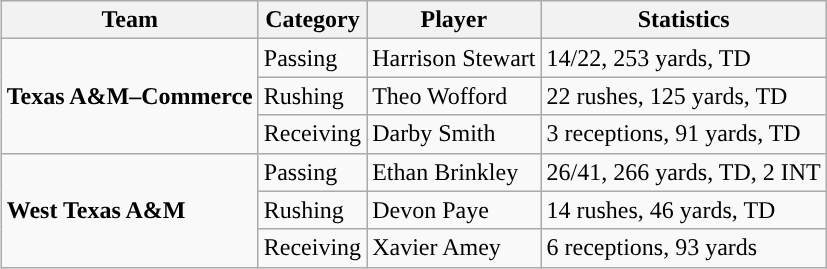<table class="wikitable" style="float: right;">
<tr>
<th>Team</th>
<th>Category</th>
<th>Player</th>
<th>Statistics</th>
</tr>
<tr>
<td rowspan=3><strong>Texas A&M–Commerce</strong></td>
<td>Passing</td>
<td>Harrison Stewart</td>
<td>14/22, 253 yards, TD</td>
</tr>
<tr>
<td>Rushing</td>
<td>Theo Wofford</td>
<td>22 rushes, 125 yards, TD</td>
</tr>
<tr>
<td>Receiving</td>
<td>Darby Smith</td>
<td>3 receptions, 91 yards, TD</td>
</tr>
<tr>
<td rowspan=3><strong>West Texas A&M</strong></td>
<td>Passing</td>
<td>Ethan Brinkley</td>
<td>26/41, 266 yards, TD, 2 INT</td>
</tr>
<tr>
<td>Rushing</td>
<td>Devon Paye</td>
<td>14 rushes, 46 yards, TD</td>
</tr>
<tr>
<td>Receiving</td>
<td>Xavier Amey</td>
<td>6 receptions, 93 yards</td>
</tr>
</table>
